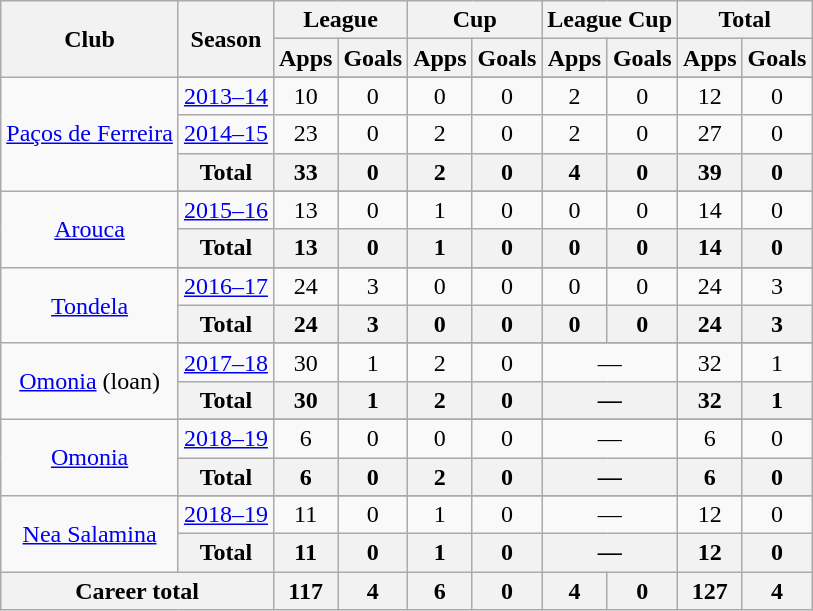<table class="wikitable" style="text-align:center;">
<tr>
<th rowspan="2">Club</th>
<th rowspan="2">Season</th>
<th colspan="2">League</th>
<th colspan="2">Cup</th>
<th colspan="2">League Cup</th>
<th colspan="2">Total</th>
</tr>
<tr>
<th>Apps</th>
<th>Goals</th>
<th>Apps</th>
<th>Goals</th>
<th>Apps</th>
<th>Goals</th>
<th>Apps</th>
<th>Goals</th>
</tr>
<tr ||-||-||-|->
<td rowspan="4" valign="center"><a href='#'>Paços de Ferreira</a></td>
</tr>
<tr>
<td><a href='#'>2013–14</a></td>
<td>10</td>
<td>0</td>
<td>0</td>
<td>0</td>
<td>2</td>
<td>0</td>
<td>12</td>
<td>0</td>
</tr>
<tr>
<td><a href='#'>2014–15</a></td>
<td>23</td>
<td>0</td>
<td>2</td>
<td>0</td>
<td>2</td>
<td>0</td>
<td>27</td>
<td>0</td>
</tr>
<tr>
<th>Total</th>
<th>33</th>
<th>0</th>
<th>2</th>
<th>0</th>
<th>4</th>
<th>0</th>
<th>39</th>
<th>0</th>
</tr>
<tr>
<td rowspan="3" valign="center"><a href='#'>Arouca</a></td>
</tr>
<tr>
<td><a href='#'>2015–16</a></td>
<td>13</td>
<td>0</td>
<td>1</td>
<td>0</td>
<td>0</td>
<td>0</td>
<td>14</td>
<td>0</td>
</tr>
<tr>
<th>Total</th>
<th>13</th>
<th>0</th>
<th>1</th>
<th>0</th>
<th>0</th>
<th>0</th>
<th>14</th>
<th>0</th>
</tr>
<tr>
<td rowspan="3" valign="center"><a href='#'>Tondela</a></td>
</tr>
<tr>
<td><a href='#'>2016–17</a></td>
<td>24</td>
<td>3</td>
<td>0</td>
<td>0</td>
<td>0</td>
<td>0</td>
<td>24</td>
<td>3</td>
</tr>
<tr>
<th>Total</th>
<th>24</th>
<th>3</th>
<th>0</th>
<th>0</th>
<th>0</th>
<th>0</th>
<th>24</th>
<th>3</th>
</tr>
<tr>
<td rowspan="3" valign="center"><a href='#'>Omonia</a> (loan)</td>
</tr>
<tr>
<td><a href='#'>2017–18</a></td>
<td>30</td>
<td>1</td>
<td>2</td>
<td>0</td>
<td colspan=2>—</td>
<td>32</td>
<td>1</td>
</tr>
<tr>
<th>Total</th>
<th>30</th>
<th>1</th>
<th>2</th>
<th>0</th>
<th colspan=2>—</th>
<th>32</th>
<th>1</th>
</tr>
<tr>
<td rowspan="3" valign="center"><a href='#'>Omonia</a></td>
</tr>
<tr>
<td><a href='#'>2018–19</a></td>
<td>6</td>
<td>0</td>
<td>0</td>
<td>0</td>
<td colspan=2>—</td>
<td>6</td>
<td>0</td>
</tr>
<tr>
<th>Total</th>
<th>6</th>
<th>0</th>
<th>2</th>
<th>0</th>
<th colspan=2>—</th>
<th>6</th>
<th>0</th>
</tr>
<tr>
<td rowspan="3" valign="center"><a href='#'>Nea Salamina</a></td>
</tr>
<tr>
<td><a href='#'>2018–19</a></td>
<td>11</td>
<td>0</td>
<td>1</td>
<td>0</td>
<td colspan=2>—</td>
<td>12</td>
<td>0</td>
</tr>
<tr>
<th>Total</th>
<th>11</th>
<th>0</th>
<th>1</th>
<th>0</th>
<th colspan=2>—</th>
<th>12</th>
<th>0</th>
</tr>
<tr>
<th colspan=2>Career total</th>
<th>117</th>
<th>4</th>
<th>6</th>
<th>0</th>
<th>4</th>
<th>0</th>
<th>127</th>
<th>4</th>
</tr>
</table>
